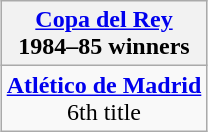<table class="wikitable" style="text-align: center; margin: 0 auto;">
<tr>
<th><a href='#'>Copa del Rey</a><br>1984–85 winners</th>
</tr>
<tr>
<td><strong><a href='#'>Atlético de Madrid</a></strong><br>6th title</td>
</tr>
</table>
